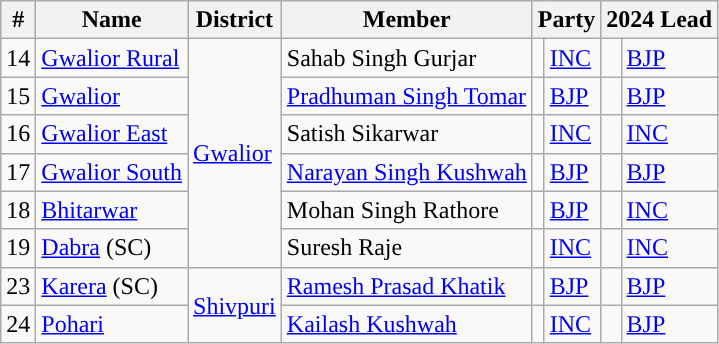<table class="wikitable">
<tr>
<th>#</th>
<th>Name</th>
<th>District</th>
<th>Member</th>
<th colspan="2">Party</th>
<th colspan="2">2024 Lead</th>
</tr>
<tr>
<td>14</td>
<td><a href='#'>Gwalior Rural</a></td>
<td rowspan="6"><a href='#'>Gwalior</a></td>
<td>Sahab Singh Gurjar</td>
<td style="background-color: "></td>
<td><a href='#'>INC</a></td>
<td style="background-color: "></td>
<td><a href='#'>BJP</a></td>
</tr>
<tr>
<td>15</td>
<td><a href='#'>Gwalior</a></td>
<td><a href='#'>Pradhuman Singh Tomar</a></td>
<td style="background-color: "></td>
<td><a href='#'>BJP</a></td>
<td style="background-color: "></td>
<td><a href='#'>BJP</a></td>
</tr>
<tr>
<td>16</td>
<td><a href='#'>Gwalior East</a></td>
<td>Satish Sikarwar</td>
<td style="background-color: "></td>
<td><a href='#'>INC</a></td>
<td style="background-color: "></td>
<td><a href='#'>INC</a></td>
</tr>
<tr>
<td>17</td>
<td><a href='#'>Gwalior South</a></td>
<td><a href='#'>Narayan Singh Kushwah</a></td>
<td style="background-color: "></td>
<td><a href='#'>BJP</a></td>
<td style="background-color: "></td>
<td><a href='#'>BJP</a></td>
</tr>
<tr>
<td>18</td>
<td><a href='#'>Bhitarwar</a></td>
<td>Mohan Singh Rathore</td>
<td style="background-color: "></td>
<td><a href='#'>BJP</a></td>
<td style="background-color: "></td>
<td><a href='#'>INC</a></td>
</tr>
<tr>
<td>19</td>
<td><a href='#'>Dabra</a> (SC)</td>
<td>Suresh Raje</td>
<td style="background-color: "></td>
<td><a href='#'>INC</a></td>
<td style="background-color: "></td>
<td><a href='#'>INC</a></td>
</tr>
<tr>
<td>23</td>
<td><a href='#'>Karera</a> (SC)</td>
<td rowspan="2"><a href='#'>Shivpuri</a></td>
<td><a href='#'>Ramesh Prasad Khatik</a></td>
<td style="background-color: "></td>
<td><a href='#'>BJP</a></td>
<td style="background-color: "></td>
<td><a href='#'>BJP</a></td>
</tr>
<tr>
<td>24</td>
<td><a href='#'>Pohari</a></td>
<td><a href='#'>Kailash Kushwah</a></td>
<td style="background-color: "></td>
<td><a href='#'>INC</a></td>
<td style="background-color: "></td>
<td><a href='#'>BJP</a></td>
</tr>
</table>
